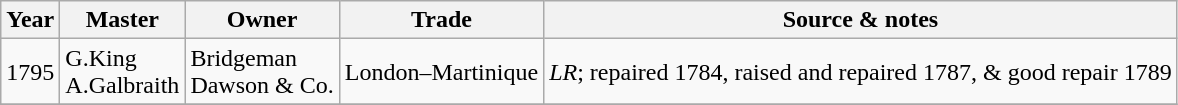<table class=" wikitable">
<tr>
<th>Year</th>
<th>Master</th>
<th>Owner</th>
<th>Trade</th>
<th>Source & notes</th>
</tr>
<tr>
<td>1795</td>
<td>G.King<br>A.Galbraith</td>
<td>Bridgeman<br>Dawson & Co.</td>
<td>London–Martinique</td>
<td><em>LR</em>; repaired 1784, raised and repaired 1787, & good repair 1789</td>
</tr>
<tr>
</tr>
</table>
